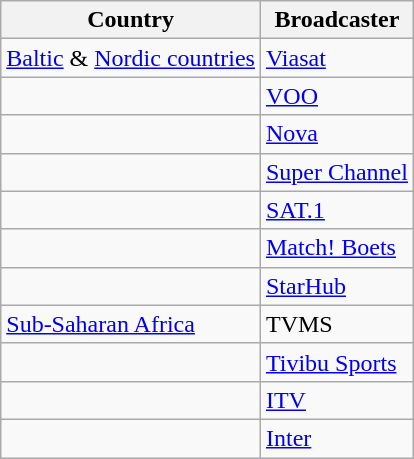<table class="wikitable">
<tr>
<th align=center>Country</th>
<th align=center>Broadcaster</th>
</tr>
<tr>
<td><a href='#'>Baltic</a> & <a href='#'>Nordic countries</a></td>
<td><a href='#'>Viasat</a></td>
</tr>
<tr>
<td></td>
<td><a href='#'>VOO</a></td>
</tr>
<tr>
<td></td>
<td><a href='#'>Nova</a></td>
</tr>
<tr>
<td></td>
<td><a href='#'>Super Channel</a></td>
</tr>
<tr>
<td></td>
<td><a href='#'>SAT.1</a></td>
</tr>
<tr>
<td></td>
<td><a href='#'>Match! Boets</a></td>
</tr>
<tr>
<td></td>
<td><a href='#'>StarHub</a></td>
</tr>
<tr>
<td><a href='#'>Sub-Saharan Africa</a></td>
<td>TVMS</td>
</tr>
<tr>
<td></td>
<td><a href='#'>Tivibu Sports</a></td>
</tr>
<tr>
<td></td>
<td><a href='#'>ITV</a></td>
</tr>
<tr>
<td></td>
<td><a href='#'>Inter</a></td>
</tr>
</table>
